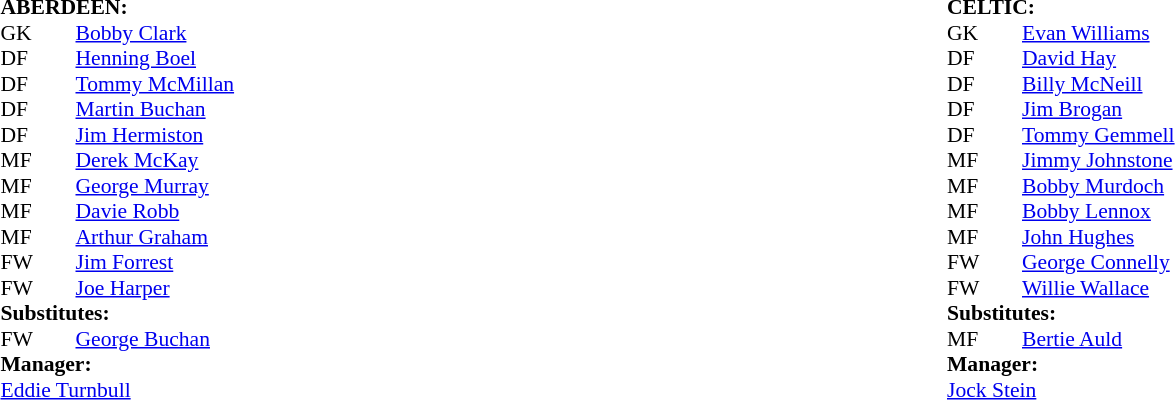<table width="100%">
<tr>
<td valign="top" width="50%"><br><table style="font-size: 90%" cellspacing="0" cellpadding="0">
<tr>
<td colspan="4"><strong>ABERDEEN:</strong></td>
</tr>
<tr>
<th width="25"></th>
<th width="25"></th>
</tr>
<tr>
<td>GK</td>
<td></td>
<td> <a href='#'>Bobby Clark</a></td>
</tr>
<tr>
<td>DF</td>
<td></td>
<td> <a href='#'>Henning Boel</a></td>
</tr>
<tr>
<td>DF</td>
<td></td>
<td> <a href='#'>Tommy McMillan</a></td>
</tr>
<tr>
<td>DF</td>
<td></td>
<td> <a href='#'>Martin Buchan</a></td>
</tr>
<tr>
<td>DF</td>
<td></td>
<td> <a href='#'>Jim Hermiston</a></td>
</tr>
<tr>
<td>MF</td>
<td></td>
<td> <a href='#'>Derek McKay</a></td>
</tr>
<tr>
<td>MF</td>
<td></td>
<td> <a href='#'>George Murray</a></td>
</tr>
<tr>
<td>MF</td>
<td></td>
<td> <a href='#'>Davie Robb</a></td>
</tr>
<tr>
<td>MF</td>
<td></td>
<td> <a href='#'>Arthur Graham</a></td>
</tr>
<tr>
<td>FW</td>
<td></td>
<td> <a href='#'>Jim Forrest</a></td>
</tr>
<tr>
<td>FW</td>
<td></td>
<td> <a href='#'>Joe Harper</a></td>
</tr>
<tr>
<td colspan=4><strong>Substitutes:</strong></td>
</tr>
<tr>
<td>FW</td>
<td></td>
<td> <a href='#'>George Buchan</a></td>
</tr>
<tr>
<td colspan=4><strong>Manager:</strong></td>
</tr>
<tr>
<td colspan="4"> <a href='#'>Eddie Turnbull</a></td>
</tr>
</table>
</td>
<td valign="top" width="50%"><br><table style="font-size: 90%" cellspacing="0" cellpadding="0">
<tr>
<td colspan="4"><strong>CELTIC:</strong></td>
</tr>
<tr>
<th width="25"></th>
<th width="25"></th>
</tr>
<tr>
<td>GK</td>
<td></td>
<td> <a href='#'>Evan Williams</a></td>
</tr>
<tr>
<td>DF</td>
<td></td>
<td> <a href='#'>David Hay</a></td>
</tr>
<tr>
<td>DF</td>
<td></td>
<td> <a href='#'>Billy McNeill</a></td>
</tr>
<tr>
<td>DF</td>
<td></td>
<td> <a href='#'>Jim Brogan</a></td>
</tr>
<tr>
<td>DF</td>
<td></td>
<td> <a href='#'>Tommy Gemmell</a></td>
</tr>
<tr>
<td>MF</td>
<td></td>
<td> <a href='#'>Jimmy Johnstone</a></td>
</tr>
<tr>
<td>MF</td>
<td></td>
<td> <a href='#'>Bobby Murdoch</a></td>
</tr>
<tr>
<td>MF</td>
<td></td>
<td> <a href='#'>Bobby Lennox</a></td>
</tr>
<tr>
<td>MF</td>
<td></td>
<td> <a href='#'>John Hughes</a></td>
<td></td>
<td></td>
</tr>
<tr>
<td>FW</td>
<td></td>
<td> <a href='#'>George Connelly</a></td>
</tr>
<tr>
<td>FW</td>
<td></td>
<td> <a href='#'>Willie Wallace</a></td>
</tr>
<tr>
<td colspan=4><strong>Substitutes:</strong></td>
</tr>
<tr>
<td>MF</td>
<td></td>
<td> <a href='#'>Bertie Auld</a></td>
<td></td>
<td></td>
</tr>
<tr>
<td colspan=4><strong>Manager:</strong></td>
</tr>
<tr>
<td colspan="4"> <a href='#'>Jock Stein</a></td>
</tr>
</table>
</td>
</tr>
</table>
